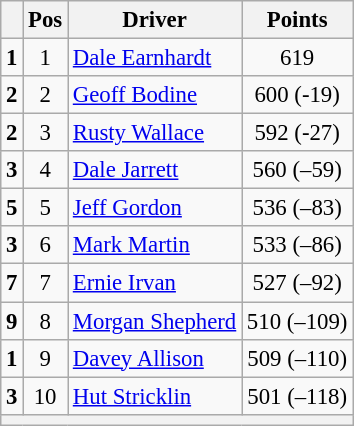<table class="wikitable" style="font-size: 95%;">
<tr>
<th></th>
<th>Pos</th>
<th>Driver</th>
<th>Points</th>
</tr>
<tr>
<td align="left"> <strong>1</strong></td>
<td style="text-align:center;">1</td>
<td><a href='#'>Dale Earnhardt</a></td>
<td style="text-align:center;">619</td>
</tr>
<tr>
<td align="left"> <strong>2</strong></td>
<td style="text-align:center;">2</td>
<td><a href='#'>Geoff Bodine</a></td>
<td style="text-align:center;">600 (-19)</td>
</tr>
<tr>
<td align="left"> <strong>2</strong></td>
<td style="text-align:center;">3</td>
<td><a href='#'>Rusty Wallace</a></td>
<td style="text-align:center;">592 (-27)</td>
</tr>
<tr>
<td align="left"> <strong>3</strong></td>
<td style="text-align:center;">4</td>
<td><a href='#'>Dale Jarrett</a></td>
<td style="text-align:center;">560 (–59)</td>
</tr>
<tr>
<td align="left"> <strong>5</strong></td>
<td style="text-align:center;">5</td>
<td><a href='#'>Jeff Gordon</a></td>
<td style="text-align:center;">536 (–83)</td>
</tr>
<tr>
<td align="left"> <strong>3</strong></td>
<td style="text-align:center;">6</td>
<td><a href='#'>Mark Martin</a></td>
<td style="text-align:center;">533 (–86)</td>
</tr>
<tr>
<td align="left"> <strong>7</strong></td>
<td style="text-align:center;">7</td>
<td><a href='#'>Ernie Irvan</a></td>
<td style="text-align:center;">527 (–92)</td>
</tr>
<tr>
<td align="left"> <strong>9</strong></td>
<td style="text-align:center;">8</td>
<td><a href='#'>Morgan Shepherd</a></td>
<td style="text-align:center;">510 (–109)</td>
</tr>
<tr>
<td align="left"> <strong>1</strong></td>
<td style="text-align:center;">9</td>
<td><a href='#'>Davey Allison</a></td>
<td style="text-align:center;">509 (–110)</td>
</tr>
<tr>
<td align="left"> <strong>3</strong></td>
<td style="text-align:center;">10</td>
<td><a href='#'>Hut Stricklin</a></td>
<td style="text-align:center;">501 (–118)</td>
</tr>
<tr class="sortbottom">
<th colspan="9"></th>
</tr>
</table>
